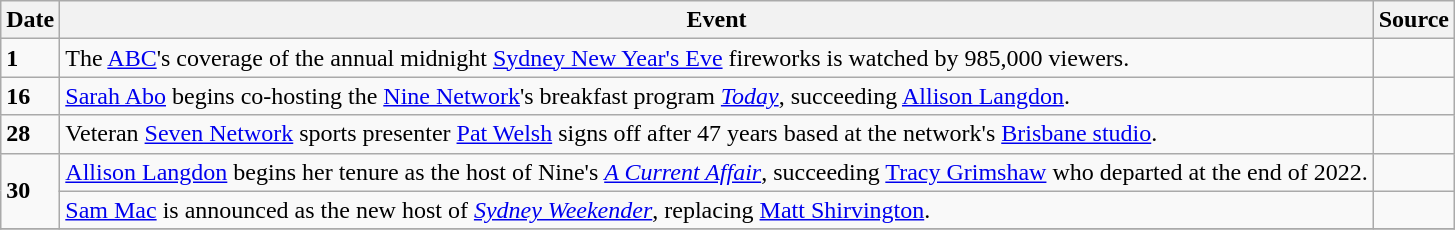<table class="wikitable">
<tr>
<th>Date</th>
<th>Event</th>
<th>Source</th>
</tr>
<tr>
<td><strong>1</strong></td>
<td>The <a href='#'>ABC</a>'s coverage of the annual midnight <a href='#'>Sydney New Year's Eve</a> fireworks is watched by 985,000 viewers.</td>
<td></td>
</tr>
<tr>
<td><strong>16</strong></td>
<td><a href='#'>Sarah Abo</a> begins co-hosting the <a href='#'>Nine Network</a>'s breakfast program <em><a href='#'>Today</a></em>, succeeding <a href='#'>Allison Langdon</a>.</td>
<td></td>
</tr>
<tr>
<td><strong>28</strong></td>
<td>Veteran <a href='#'>Seven Network</a> sports presenter <a href='#'>Pat Welsh</a> signs off after 47 years based at the network's <a href='#'>Brisbane studio</a>.</td>
<td></td>
</tr>
<tr>
<td rowspan=2><strong>30</strong></td>
<td><a href='#'>Allison Langdon</a> begins her tenure as the host of Nine's <em><a href='#'>A Current Affair</a></em>, succeeding <a href='#'>Tracy Grimshaw</a> who departed at the end of 2022.</td>
<td></td>
</tr>
<tr>
<td><a href='#'>Sam Mac</a> is announced as the new host of <em><a href='#'>Sydney Weekender</a></em>, replacing <a href='#'>Matt Shirvington</a>.</td>
<td></td>
</tr>
<tr>
</tr>
</table>
